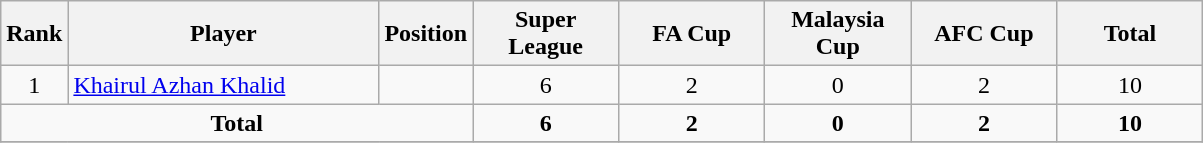<table class="wikitable">
<tr>
<th>Rank</th>
<th style="width:200px;">Player</th>
<th>Position</th>
<th style="width:90px;">Super League</th>
<th style="width:90px;">FA Cup</th>
<th style="width:90px;">Malaysia Cup</th>
<th style="width:90px;">AFC Cup</th>
<th style="width:90px;">Total</th>
</tr>
<tr>
<td align=center>1</td>
<td> <a href='#'>Khairul Azhan Khalid</a></td>
<td align=center></td>
<td align=center>6</td>
<td align=center>2</td>
<td align=center>0</td>
<td align=center>2</td>
<td align=center>10</td>
</tr>
<tr>
<td align=center colspan=3><strong>Total</strong></td>
<td align=center><strong>6</strong></td>
<td align=center><strong>2</strong></td>
<td align=center><strong>0</strong></td>
<td align=center><strong>2</strong></td>
<td align=center><strong>10</strong></td>
</tr>
<tr>
</tr>
</table>
